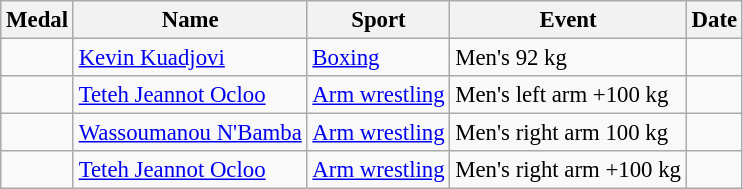<table class="wikitable sortable" style="font-size:95%">
<tr>
<th>Medal</th>
<th>Name</th>
<th>Sport</th>
<th>Event</th>
<th>Date</th>
</tr>
<tr>
<td></td>
<td><a href='#'>Kevin Kuadjovi</a></td>
<td><a href='#'>Boxing</a></td>
<td>Men's 92 kg</td>
<td></td>
</tr>
<tr>
<td></td>
<td><a href='#'>Teteh Jeannot Ocloo</a></td>
<td><a href='#'>Arm wrestling</a></td>
<td>Men's left arm +100 kg</td>
<td></td>
</tr>
<tr>
<td></td>
<td><a href='#'>Wassoumanou N'Bamba</a></td>
<td><a href='#'>Arm wrestling</a></td>
<td>Men's right arm 100 kg</td>
<td></td>
</tr>
<tr>
<td></td>
<td><a href='#'>Teteh Jeannot Ocloo</a></td>
<td><a href='#'>Arm wrestling</a></td>
<td>Men's right arm +100 kg</td>
<td></td>
</tr>
</table>
